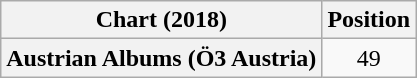<table class="wikitable plainrowheaders" style="text-align:center">
<tr>
<th scope="col">Chart (2018)</th>
<th scope="col">Position</th>
</tr>
<tr>
<th scope="row">Austrian Albums (Ö3 Austria)</th>
<td>49</td>
</tr>
</table>
